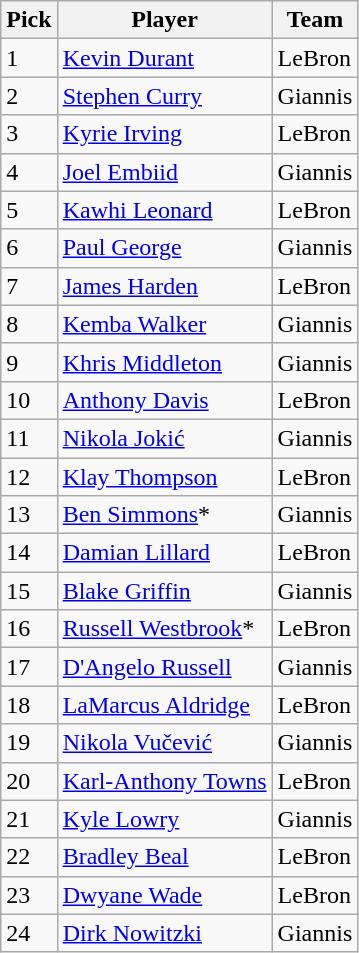<table class="wikitable sortable">
<tr>
<th>Pick</th>
<th>Player</th>
<th>Team</th>
</tr>
<tr>
<td>1</td>
<td><a href='#'>Kevin Durant</a></td>
<td>LeBron</td>
</tr>
<tr>
<td>2</td>
<td><a href='#'>Stephen Curry</a></td>
<td>Giannis</td>
</tr>
<tr>
<td>3</td>
<td><a href='#'>Kyrie Irving</a></td>
<td>LeBron</td>
</tr>
<tr>
<td>4</td>
<td><a href='#'>Joel Embiid</a></td>
<td>Giannis</td>
</tr>
<tr>
<td>5</td>
<td><a href='#'>Kawhi Leonard</a></td>
<td>LeBron</td>
</tr>
<tr>
<td>6</td>
<td><a href='#'>Paul George</a></td>
<td>Giannis</td>
</tr>
<tr>
<td>7</td>
<td><a href='#'>James Harden</a></td>
<td>LeBron</td>
</tr>
<tr>
<td>8</td>
<td><a href='#'>Kemba Walker</a></td>
<td>Giannis</td>
</tr>
<tr>
<td>9</td>
<td><a href='#'>Khris Middleton</a></td>
<td>Giannis</td>
</tr>
<tr>
<td>10</td>
<td><a href='#'>Anthony Davis</a></td>
<td>LeBron</td>
</tr>
<tr>
<td>11</td>
<td><a href='#'>Nikola Jokić</a></td>
<td>Giannis</td>
</tr>
<tr>
<td>12</td>
<td><a href='#'>Klay Thompson</a></td>
<td>LeBron</td>
</tr>
<tr>
<td>13</td>
<td><a href='#'>Ben Simmons</a>*</td>
<td>Giannis</td>
</tr>
<tr>
<td>14</td>
<td><a href='#'>Damian Lillard</a></td>
<td>LeBron</td>
</tr>
<tr>
<td>15</td>
<td><a href='#'>Blake Griffin</a></td>
<td>Giannis</td>
</tr>
<tr>
<td>16</td>
<td><a href='#'>Russell Westbrook</a>*</td>
<td>LeBron</td>
</tr>
<tr>
<td>17</td>
<td><a href='#'>D'Angelo Russell</a></td>
<td>Giannis</td>
</tr>
<tr>
<td>18</td>
<td><a href='#'>LaMarcus Aldridge</a></td>
<td>LeBron</td>
</tr>
<tr>
<td>19</td>
<td><a href='#'>Nikola Vučević</a></td>
<td>Giannis</td>
</tr>
<tr>
<td>20</td>
<td><a href='#'>Karl-Anthony Towns</a></td>
<td>LeBron</td>
</tr>
<tr>
<td>21</td>
<td><a href='#'>Kyle Lowry</a></td>
<td>Giannis</td>
</tr>
<tr>
<td>22</td>
<td><a href='#'>Bradley Beal</a></td>
<td>LeBron</td>
</tr>
<tr>
<td>23</td>
<td><a href='#'>Dwyane Wade</a></td>
<td>LeBron</td>
</tr>
<tr>
<td>24</td>
<td><a href='#'>Dirk Nowitzki</a></td>
<td>Giannis</td>
</tr>
</table>
